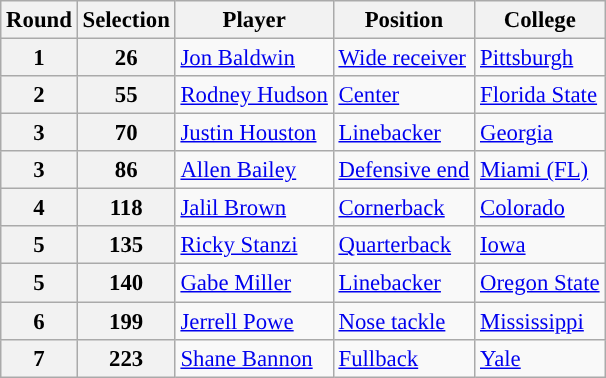<table class="wikitable" style="font-size: 95%;">
<tr>
<th>Round</th>
<th>Selection</th>
<th>Player</th>
<th>Position</th>
<th>College</th>
</tr>
<tr>
<th>1 </th>
<th>26 </th>
<td><a href='#'>Jon Baldwin</a></td>
<td><a href='#'>Wide receiver</a></td>
<td><a href='#'>Pittsburgh</a></td>
</tr>
<tr>
<th>2</th>
<th>55</th>
<td><a href='#'>Rodney Hudson</a></td>
<td><a href='#'>Center</a></td>
<td><a href='#'>Florida State</a></td>
</tr>
<tr>
<th>3</th>
<th>70 </th>
<td><a href='#'>Justin Houston</a></td>
<td><a href='#'>Linebacker</a></td>
<td><a href='#'>Georgia</a></td>
</tr>
<tr>
<th>3</th>
<th>86</th>
<td><a href='#'>Allen Bailey</a></td>
<td><a href='#'>Defensive end</a></td>
<td><a href='#'>Miami (FL)</a></td>
</tr>
<tr>
<th>4</th>
<th>118</th>
<td><a href='#'>Jalil Brown</a></td>
<td><a href='#'>Cornerback</a></td>
<td><a href='#'>Colorado</a></td>
</tr>
<tr>
<th>5</th>
<th>135 </th>
<td><a href='#'>Ricky Stanzi</a></td>
<td><a href='#'>Quarterback</a></td>
<td><a href='#'>Iowa</a></td>
</tr>
<tr>
<th>5</th>
<th>140 </th>
<td><a href='#'>Gabe Miller</a></td>
<td><a href='#'>Linebacker</a></td>
<td><a href='#'>Oregon State</a></td>
</tr>
<tr>
<th>6 </th>
<th>199 </th>
<td><a href='#'>Jerrell Powe</a></td>
<td><a href='#'>Nose tackle</a></td>
<td><a href='#'>Mississippi</a></td>
</tr>
<tr>
<th>7</th>
<th>223</th>
<td><a href='#'>Shane Bannon</a></td>
<td><a href='#'>Fullback</a></td>
<td><a href='#'>Yale</a></td>
</tr>
</table>
